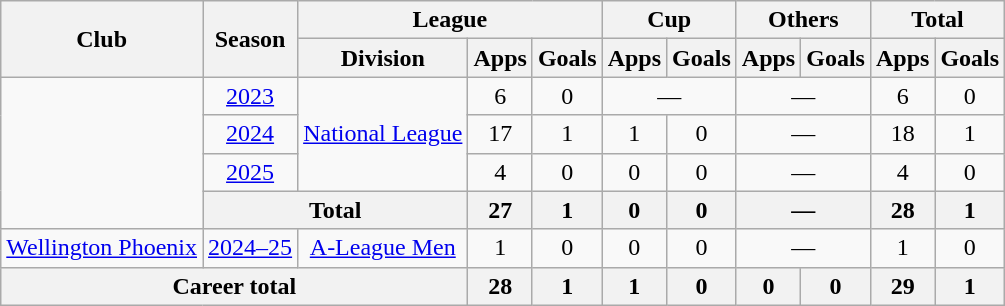<table class="wikitable" style="text-align: center;">
<tr>
<th rowspan=2>Club</th>
<th rowspan=2>Season</th>
<th colspan=3>League</th>
<th colspan=2>Cup</th>
<th colspan=2>Others</th>
<th colspan=2>Total</th>
</tr>
<tr>
<th>Division</th>
<th>Apps</th>
<th>Goals</th>
<th>Apps</th>
<th>Goals</th>
<th>Apps</th>
<th>Goals</th>
<th>Apps</th>
<th>Goals</th>
</tr>
<tr>
<td rowspan=4></td>
<td><a href='#'>2023</a></td>
<td rowspan=3><a href='#'>National League</a></td>
<td>6</td>
<td>0</td>
<td colspan=2>—</td>
<td colspan=2>—</td>
<td>6</td>
<td>0</td>
</tr>
<tr>
<td><a href='#'>2024</a></td>
<td>17</td>
<td>1</td>
<td>1</td>
<td>0</td>
<td colspan=2>—</td>
<td>18</td>
<td>1</td>
</tr>
<tr>
<td><a href='#'>2025</a></td>
<td>4</td>
<td>0</td>
<td>0</td>
<td>0</td>
<td colspan=2>—</td>
<td>4</td>
<td>0</td>
</tr>
<tr>
<th colspan=2>Total</th>
<th>27</th>
<th>1</th>
<th>0</th>
<th>0</th>
<th colspan=2>—</th>
<th>28</th>
<th>1</th>
</tr>
<tr>
<td rowspan=1><a href='#'>Wellington Phoenix</a></td>
<td><a href='#'>2024–25</a></td>
<td rowspan=1><a href='#'>A-League Men</a></td>
<td>1</td>
<td>0</td>
<td>0</td>
<td>0</td>
<td colspan=2>—</td>
<td>1</td>
<td>0</td>
</tr>
<tr>
<th colspan=3>Career total</th>
<th>28</th>
<th>1</th>
<th>1</th>
<th>0</th>
<th>0</th>
<th>0</th>
<th>29</th>
<th>1</th>
</tr>
</table>
